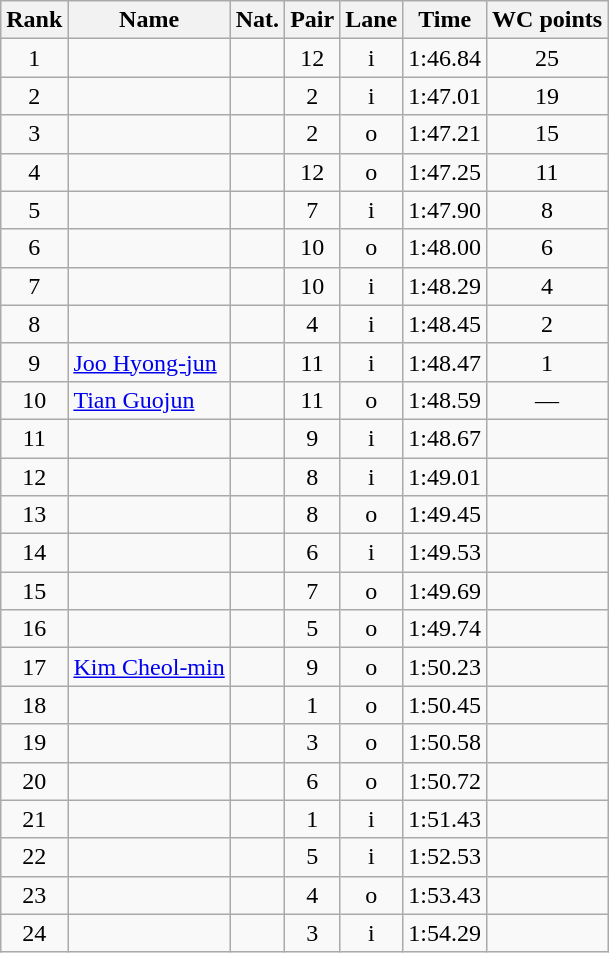<table class="wikitable sortable" style="text-align:center">
<tr>
<th>Rank</th>
<th>Name</th>
<th>Nat.</th>
<th>Pair</th>
<th>Lane</th>
<th>Time</th>
<th>WC points</th>
</tr>
<tr>
<td>1</td>
<td align=left></td>
<td></td>
<td>12</td>
<td>i</td>
<td>1:46.84</td>
<td>25</td>
</tr>
<tr>
<td>2</td>
<td align=left></td>
<td></td>
<td>2</td>
<td>i</td>
<td>1:47.01</td>
<td>19</td>
</tr>
<tr>
<td>3</td>
<td align=left></td>
<td></td>
<td>2</td>
<td>o</td>
<td>1:47.21</td>
<td>15</td>
</tr>
<tr>
<td>4</td>
<td align=left></td>
<td></td>
<td>12</td>
<td>o</td>
<td>1:47.25</td>
<td>11</td>
</tr>
<tr>
<td>5</td>
<td align=left></td>
<td></td>
<td>7</td>
<td>i</td>
<td>1:47.90</td>
<td>8</td>
</tr>
<tr>
<td>6</td>
<td align=left></td>
<td></td>
<td>10</td>
<td>o</td>
<td>1:48.00</td>
<td>6</td>
</tr>
<tr>
<td>7</td>
<td align=left></td>
<td></td>
<td>10</td>
<td>i</td>
<td>1:48.29</td>
<td>4</td>
</tr>
<tr>
<td>8</td>
<td align=left></td>
<td></td>
<td>4</td>
<td>i</td>
<td>1:48.45</td>
<td>2</td>
</tr>
<tr>
<td>9</td>
<td align=left><a href='#'>Joo Hyong-jun</a></td>
<td></td>
<td>11</td>
<td>i</td>
<td>1:48.47</td>
<td>1</td>
</tr>
<tr>
<td>10</td>
<td align=left><a href='#'>Tian Guojun</a></td>
<td></td>
<td>11</td>
<td>o</td>
<td>1:48.59</td>
<td>—</td>
</tr>
<tr>
<td>11</td>
<td align=left></td>
<td></td>
<td>9</td>
<td>i</td>
<td>1:48.67</td>
<td></td>
</tr>
<tr>
<td>12</td>
<td align=left></td>
<td></td>
<td>8</td>
<td>i</td>
<td>1:49.01</td>
<td></td>
</tr>
<tr>
<td>13</td>
<td align=left></td>
<td></td>
<td>8</td>
<td>o</td>
<td>1:49.45</td>
<td></td>
</tr>
<tr>
<td>14</td>
<td align=left></td>
<td></td>
<td>6</td>
<td>i</td>
<td>1:49.53</td>
<td></td>
</tr>
<tr>
<td>15</td>
<td align=left></td>
<td></td>
<td>7</td>
<td>o</td>
<td>1:49.69</td>
<td></td>
</tr>
<tr>
<td>16</td>
<td align=left></td>
<td></td>
<td>5</td>
<td>o</td>
<td>1:49.74</td>
<td></td>
</tr>
<tr>
<td>17</td>
<td align=left><a href='#'>Kim Cheol-min</a></td>
<td></td>
<td>9</td>
<td>o</td>
<td>1:50.23</td>
<td></td>
</tr>
<tr>
<td>18</td>
<td align=left></td>
<td></td>
<td>1</td>
<td>o</td>
<td>1:50.45</td>
<td></td>
</tr>
<tr>
<td>19</td>
<td align=left></td>
<td></td>
<td>3</td>
<td>o</td>
<td>1:50.58</td>
<td></td>
</tr>
<tr>
<td>20</td>
<td align=left></td>
<td></td>
<td>6</td>
<td>o</td>
<td>1:50.72</td>
<td></td>
</tr>
<tr>
<td>21</td>
<td align=left></td>
<td></td>
<td>1</td>
<td>i</td>
<td>1:51.43</td>
<td></td>
</tr>
<tr>
<td>22</td>
<td align=left></td>
<td></td>
<td>5</td>
<td>i</td>
<td>1:52.53</td>
<td></td>
</tr>
<tr>
<td>23</td>
<td align=left></td>
<td></td>
<td>4</td>
<td>o</td>
<td>1:53.43</td>
<td></td>
</tr>
<tr>
<td>24</td>
<td align=left></td>
<td></td>
<td>3</td>
<td>i</td>
<td>1:54.29</td>
<td></td>
</tr>
</table>
